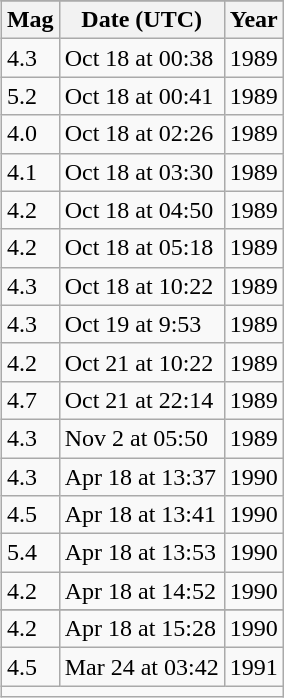<table class="wikitable" style="float: right;">
<tr>
</tr>
<tr>
<th>Mag</th>
<th>Date (UTC)</th>
<th>Year</th>
</tr>
<tr>
<td>4.3 </td>
<td>Oct 18 at 00:38</td>
<td>1989</td>
</tr>
<tr>
<td>5.2 </td>
<td>Oct 18 at 00:41</td>
<td>1989</td>
</tr>
<tr>
<td>4.0 </td>
<td>Oct 18 at 02:26</td>
<td>1989</td>
</tr>
<tr>
<td>4.1 </td>
<td>Oct 18 at 03:30</td>
<td>1989</td>
</tr>
<tr>
<td>4.2 </td>
<td>Oct 18 at 04:50</td>
<td>1989</td>
</tr>
<tr>
<td>4.2 </td>
<td>Oct 18 at 05:18</td>
<td>1989</td>
</tr>
<tr>
<td>4.3 </td>
<td>Oct 18 at 10:22</td>
<td>1989</td>
</tr>
<tr>
<td>4.3 </td>
<td>Oct 19 at 9:53</td>
<td>1989</td>
</tr>
<tr>
<td>4.2 </td>
<td>Oct 21 at 10:22</td>
<td>1989</td>
</tr>
<tr>
<td>4.7 </td>
<td>Oct 21 at 22:14</td>
<td>1989</td>
</tr>
<tr>
<td>4.3 </td>
<td>Nov 2 at 05:50</td>
<td>1989</td>
</tr>
<tr>
<td>4.3 </td>
<td>Apr 18 at 13:37</td>
<td>1990</td>
</tr>
<tr>
<td>4.5 </td>
<td>Apr 18 at 13:41</td>
<td>1990</td>
</tr>
<tr>
<td>5.4 </td>
<td>Apr 18 at 13:53</td>
<td>1990</td>
</tr>
<tr>
<td>4.2 </td>
<td>Apr 18 at 14:52</td>
<td>1990</td>
</tr>
<tr>
</tr>
<tr>
<td>4.2 </td>
<td>Apr 18 at 15:28</td>
<td>1990</td>
</tr>
<tr>
<td>4.5 </td>
<td>Mar 24 at 03:42</td>
<td>1991</td>
</tr>
<tr>
<td colspan="3" style="text-align: center;"></td>
</tr>
</table>
